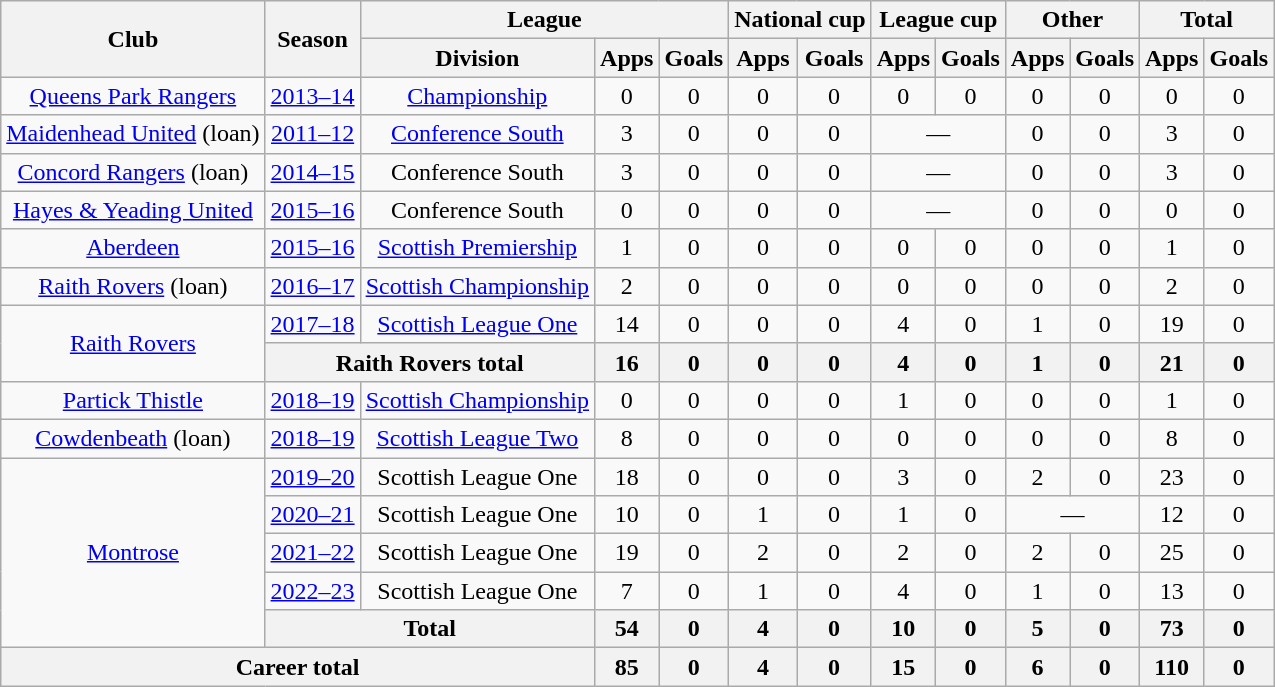<table class="wikitable" style="text-align:center">
<tr>
<th rowspan="2">Club</th>
<th rowspan="2">Season</th>
<th colspan="3">League</th>
<th colspan="2">National cup</th>
<th colspan="2">League cup</th>
<th colspan="2">Other</th>
<th colspan="2">Total</th>
</tr>
<tr>
<th>Division</th>
<th>Apps</th>
<th>Goals</th>
<th>Apps</th>
<th>Goals</th>
<th>Apps</th>
<th>Goals</th>
<th>Apps</th>
<th>Goals</th>
<th>Apps</th>
<th>Goals</th>
</tr>
<tr>
<td><a href='#'>Queens Park Rangers</a></td>
<td><a href='#'>2013–14</a></td>
<td><a href='#'>Championship</a></td>
<td>0</td>
<td>0</td>
<td>0</td>
<td>0</td>
<td>0</td>
<td>0</td>
<td>0</td>
<td>0</td>
<td>0</td>
<td>0</td>
</tr>
<tr>
<td><a href='#'>Maidenhead United</a> (loan)</td>
<td><a href='#'>2011–12</a></td>
<td><a href='#'>Conference South</a></td>
<td>3</td>
<td>0</td>
<td>0</td>
<td>0</td>
<td colspan="2">—</td>
<td>0</td>
<td>0</td>
<td>3</td>
<td>0</td>
</tr>
<tr>
<td><a href='#'>Concord Rangers</a> (loan)</td>
<td><a href='#'>2014–15</a></td>
<td National League South>Conference South</td>
<td>3</td>
<td>0</td>
<td>0</td>
<td>0</td>
<td colspan="2">—</td>
<td>0</td>
<td>0</td>
<td>3</td>
<td>0</td>
</tr>
<tr>
<td><a href='#'>Hayes & Yeading United</a></td>
<td><a href='#'>2015–16</a></td>
<td National League South>Conference South</td>
<td>0</td>
<td>0</td>
<td>0</td>
<td>0</td>
<td colspan="2">—</td>
<td>0</td>
<td>0</td>
<td>0</td>
<td>0</td>
</tr>
<tr>
<td><a href='#'>Aberdeen</a></td>
<td><a href='#'>2015–16</a></td>
<td><a href='#'>Scottish Premiership</a></td>
<td>1</td>
<td>0</td>
<td>0</td>
<td>0</td>
<td>0</td>
<td>0</td>
<td>0</td>
<td>0</td>
<td>1</td>
<td>0</td>
</tr>
<tr>
<td><a href='#'>Raith Rovers</a> (loan)</td>
<td><a href='#'>2016–17</a></td>
<td><a href='#'>Scottish Championship</a></td>
<td>2</td>
<td>0</td>
<td>0</td>
<td>0</td>
<td>0</td>
<td>0</td>
<td>0</td>
<td>0</td>
<td>2</td>
<td>0</td>
</tr>
<tr>
<td rowspan="2"><a href='#'>Raith Rovers</a></td>
<td><a href='#'>2017–18</a></td>
<td><a href='#'>Scottish League One</a></td>
<td>14</td>
<td>0</td>
<td>0</td>
<td>0</td>
<td>4</td>
<td>0</td>
<td>1</td>
<td>0</td>
<td>19</td>
<td>0</td>
</tr>
<tr>
<th colspan="2">Raith Rovers total</th>
<th>16</th>
<th>0</th>
<th>0</th>
<th>0</th>
<th>4</th>
<th>0</th>
<th>1</th>
<th>0</th>
<th>21</th>
<th>0</th>
</tr>
<tr>
<td><a href='#'>Partick Thistle</a></td>
<td><a href='#'>2018–19</a></td>
<td><a href='#'>Scottish Championship</a></td>
<td>0</td>
<td>0</td>
<td>0</td>
<td>0</td>
<td>1</td>
<td>0</td>
<td>0</td>
<td>0</td>
<td>1</td>
<td>0</td>
</tr>
<tr>
<td><a href='#'>Cowdenbeath</a> (loan)</td>
<td><a href='#'>2018–19</a></td>
<td><a href='#'>Scottish League Two</a></td>
<td>8</td>
<td>0</td>
<td>0</td>
<td>0</td>
<td>0</td>
<td>0</td>
<td>0</td>
<td>0</td>
<td>8</td>
<td>0</td>
</tr>
<tr>
<td rowspan=5><a href='#'>Montrose</a></td>
<td><a href='#'>2019–20</a></td>
<td>Scottish League One</td>
<td>18</td>
<td>0</td>
<td>0</td>
<td>0</td>
<td>3</td>
<td>0</td>
<td>2</td>
<td>0</td>
<td>23</td>
<td>0</td>
</tr>
<tr>
<td><a href='#'>2020–21</a></td>
<td>Scottish League One</td>
<td>10</td>
<td>0</td>
<td>1</td>
<td>0</td>
<td>1</td>
<td>0</td>
<td colspan=2>—</td>
<td>12</td>
<td>0</td>
</tr>
<tr>
<td><a href='#'>2021–22</a></td>
<td>Scottish League One</td>
<td>19</td>
<td>0</td>
<td>2</td>
<td>0</td>
<td>2</td>
<td>0</td>
<td>2</td>
<td>0</td>
<td>25</td>
<td>0</td>
</tr>
<tr>
<td><a href='#'>2022–23</a></td>
<td>Scottish League One</td>
<td>7</td>
<td>0</td>
<td>1</td>
<td>0</td>
<td>4</td>
<td>0</td>
<td>1</td>
<td>0</td>
<td>13</td>
<td>0</td>
</tr>
<tr>
<th colspan=2>Total</th>
<th>54</th>
<th>0</th>
<th>4</th>
<th>0</th>
<th>10</th>
<th>0</th>
<th>5</th>
<th>0</th>
<th>73</th>
<th>0</th>
</tr>
<tr>
<th colspan="3">Career total</th>
<th>85</th>
<th>0</th>
<th>4</th>
<th>0</th>
<th>15</th>
<th>0</th>
<th>6</th>
<th>0</th>
<th>110</th>
<th>0</th>
</tr>
</table>
